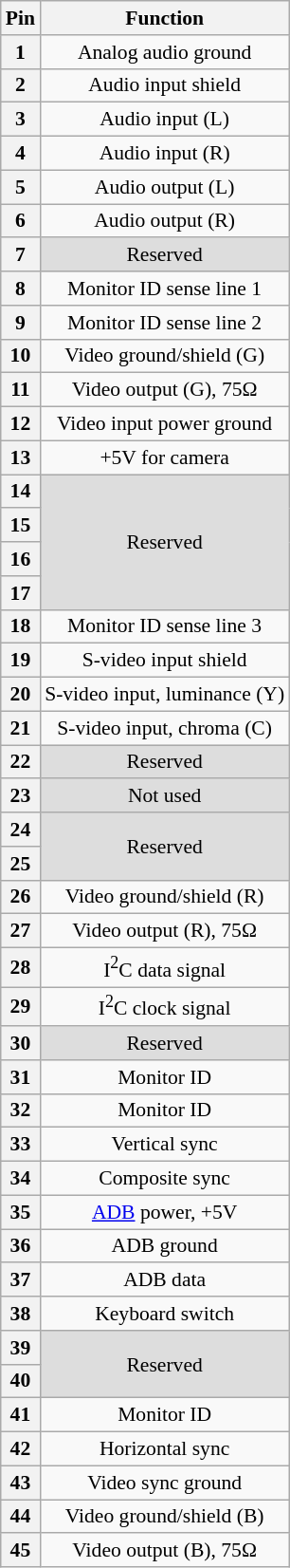<table class="wikitable" style="font-size:90%;text-align:center;">
<tr>
<th>Pin</th>
<th>Function</th>
</tr>
<tr>
<th>1</th>
<td>Analog audio ground</td>
</tr>
<tr>
<th>2</th>
<td>Audio input shield</td>
</tr>
<tr>
<th>3</th>
<td>Audio input (L)</td>
</tr>
<tr>
<th>4</th>
<td>Audio input (R)</td>
</tr>
<tr>
<th>5</th>
<td>Audio output (L)</td>
</tr>
<tr>
<th>6</th>
<td>Audio output (R)</td>
</tr>
<tr>
<th>7</th>
<td style="background:#ddd;">Reserved</td>
</tr>
<tr>
<th>8</th>
<td>Monitor ID sense line 1</td>
</tr>
<tr>
<th>9</th>
<td>Monitor ID sense line 2</td>
</tr>
<tr>
<th>10</th>
<td>Video ground/shield (G)</td>
</tr>
<tr>
<th>11</th>
<td>Video output (G), 75Ω</td>
</tr>
<tr>
<th>12</th>
<td>Video input power ground</td>
</tr>
<tr>
<th>13</th>
<td>+5V for camera</td>
</tr>
<tr>
<th>14</th>
<td style="background:#ddd;" rowspan=4>Reserved</td>
</tr>
<tr>
<th>15</th>
</tr>
<tr>
<th>16</th>
</tr>
<tr>
<th>17</th>
</tr>
<tr>
<th>18</th>
<td>Monitor ID sense line 3</td>
</tr>
<tr>
<th>19</th>
<td>S-video input shield</td>
</tr>
<tr>
<th>20</th>
<td>S-video input, luminance (Y)</td>
</tr>
<tr>
<th>21</th>
<td>S-video input, chroma (C)</td>
</tr>
<tr>
<th>22</th>
<td style="background:#ddd;">Reserved</td>
</tr>
<tr>
<th>23</th>
<td style="background:#ddd;">Not used</td>
</tr>
<tr>
<th>24</th>
<td style="background:#ddd;" rowspan=2>Reserved</td>
</tr>
<tr>
<th>25</th>
</tr>
<tr>
<th>26</th>
<td>Video ground/shield (R)</td>
</tr>
<tr>
<th>27</th>
<td>Video output (R), 75Ω</td>
</tr>
<tr>
<th>28</th>
<td>I<sup>2</sup>C data signal</td>
</tr>
<tr>
<th>29</th>
<td>I<sup>2</sup>C clock signal</td>
</tr>
<tr>
<th>30</th>
<td style="background:#ddd;">Reserved</td>
</tr>
<tr>
<th>31</th>
<td>Monitor ID</td>
</tr>
<tr>
<th>32</th>
<td>Monitor ID</td>
</tr>
<tr>
<th>33</th>
<td>Vertical sync</td>
</tr>
<tr>
<th>34</th>
<td>Composite sync</td>
</tr>
<tr>
<th>35</th>
<td><a href='#'>ADB</a> power, +5V</td>
</tr>
<tr>
<th>36</th>
<td>ADB ground</td>
</tr>
<tr>
<th>37</th>
<td>ADB data</td>
</tr>
<tr>
<th>38</th>
<td>Keyboard switch</td>
</tr>
<tr>
<th>39</th>
<td style="background:#ddd;" rowspan=2>Reserved</td>
</tr>
<tr>
<th>40</th>
</tr>
<tr>
<th>41</th>
<td>Monitor ID</td>
</tr>
<tr>
<th>42</th>
<td>Horizontal sync</td>
</tr>
<tr>
<th>43</th>
<td>Video sync ground</td>
</tr>
<tr>
<th>44</th>
<td>Video ground/shield (B)</td>
</tr>
<tr>
<th>45</th>
<td>Video output (B), 75Ω</td>
</tr>
</table>
